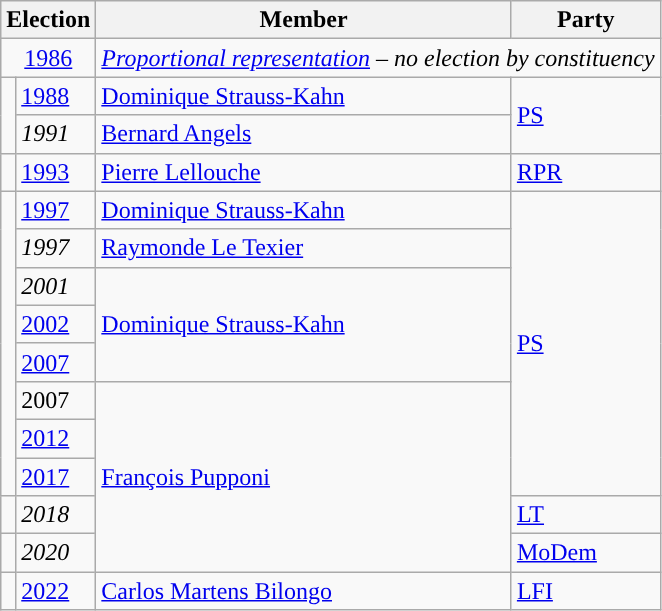<table class="wikitable">
<tr>
<th colspan="2">Election</th>
<th>Member</th>
<th>Party</th>
</tr>
<tr>
<td colspan="2" align="center"><a href='#'>1986</a></td>
<td colspan="2"><em><a href='#'>Proportional representation</a> – no election by constituency</em></td>
</tr>
<tr>
<td rowspan="2" style="color:inherit;background-color: "></td>
<td><a href='#'>1988</a></td>
<td><a href='#'>Dominique Strauss-Kahn</a></td>
<td rowspan="2"><a href='#'>PS</a></td>
</tr>
<tr>
<td><em>1991</em></td>
<td><a href='#'>Bernard Angels</a></td>
</tr>
<tr>
<td style="color:inherit;background-color: "></td>
<td><a href='#'>1993</a></td>
<td><a href='#'>Pierre Lellouche</a></td>
<td><a href='#'>RPR</a></td>
</tr>
<tr>
<td rowspan="8" style="color:inherit;background-color: "></td>
<td><a href='#'>1997</a></td>
<td><a href='#'>Dominique Strauss-Kahn</a></td>
<td rowspan="8"><a href='#'>PS</a></td>
</tr>
<tr>
<td><em>1997</em></td>
<td><a href='#'>Raymonde Le Texier</a></td>
</tr>
<tr>
<td><em>2001</em></td>
<td rowspan="3"><a href='#'>Dominique Strauss-Kahn</a></td>
</tr>
<tr>
<td><a href='#'>2002</a></td>
</tr>
<tr>
<td><a href='#'>2007</a></td>
</tr>
<tr>
<td>2007</td>
<td rowspan="5"><a href='#'>François Pupponi</a></td>
</tr>
<tr>
<td><a href='#'>2012</a></td>
</tr>
<tr>
<td><a href='#'>2017</a></td>
</tr>
<tr>
<td style="color:inherit;background-color: "></td>
<td><em>2018</em></td>
<td><a href='#'>LT</a></td>
</tr>
<tr>
<td style="color:inherit;background-color: "></td>
<td><em>2020</em></td>
<td><a href='#'>MoDem</a></td>
</tr>
<tr>
<td style="color:inherit;background-color: "></td>
<td><a href='#'>2022</a></td>
<td><a href='#'>Carlos Martens Bilongo</a></td>
<td><a href='#'>LFI</a></td>
</tr>
</table>
